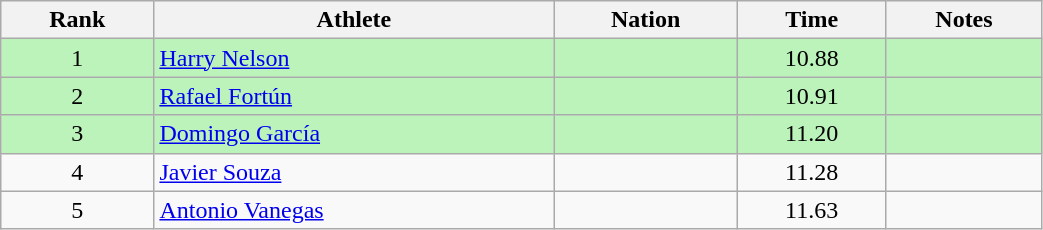<table class="wikitable sortable" style="text-align:center;width: 55%;">
<tr>
<th scope="col">Rank</th>
<th scope="col">Athlete</th>
<th scope="col">Nation</th>
<th scope="col">Time</th>
<th scope="col">Notes</th>
</tr>
<tr bgcolor="#bbf3bb">
<td>1</td>
<td align=left><a href='#'>Harry Nelson</a></td>
<td align=left></td>
<td>10.88</td>
<td></td>
</tr>
<tr bgcolor="#bbf3bb">
<td>2</td>
<td align=left><a href='#'>Rafael Fortún</a></td>
<td align=left></td>
<td>10.91</td>
<td></td>
</tr>
<tr bgcolor="#bbf3bb">
<td>3</td>
<td align=left><a href='#'>Domingo García</a></td>
<td align=left></td>
<td>11.20</td>
<td></td>
</tr>
<tr>
<td>4</td>
<td align=left><a href='#'>Javier Souza</a></td>
<td align=left></td>
<td>11.28</td>
<td></td>
</tr>
<tr>
<td>5</td>
<td align=left><a href='#'>Antonio Vanegas</a></td>
<td align=left></td>
<td>11.63</td>
<td></td>
</tr>
</table>
